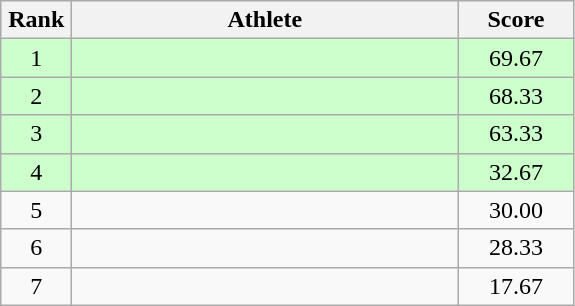<table class="wikitable" style="text-align:center;">
<tr>
<th width=40>Rank</th>
<th width=250>Athlete</th>
<th width=70>Score</th>
</tr>
<tr bgcolor="ccffcc">
<td>1</td>
<td align=left></td>
<td>69.67</td>
</tr>
<tr bgcolor="ccffcc">
<td>2</td>
<td align=left></td>
<td>68.33</td>
</tr>
<tr bgcolor="ccffcc">
<td>3</td>
<td align=left></td>
<td>63.33</td>
</tr>
<tr bgcolor="ccffcc">
<td>4</td>
<td align=left></td>
<td>32.67</td>
</tr>
<tr>
<td>5</td>
<td align=left></td>
<td>30.00</td>
</tr>
<tr>
<td>6</td>
<td align=left></td>
<td>28.33</td>
</tr>
<tr>
<td>7</td>
<td align=left></td>
<td>17.67</td>
</tr>
</table>
